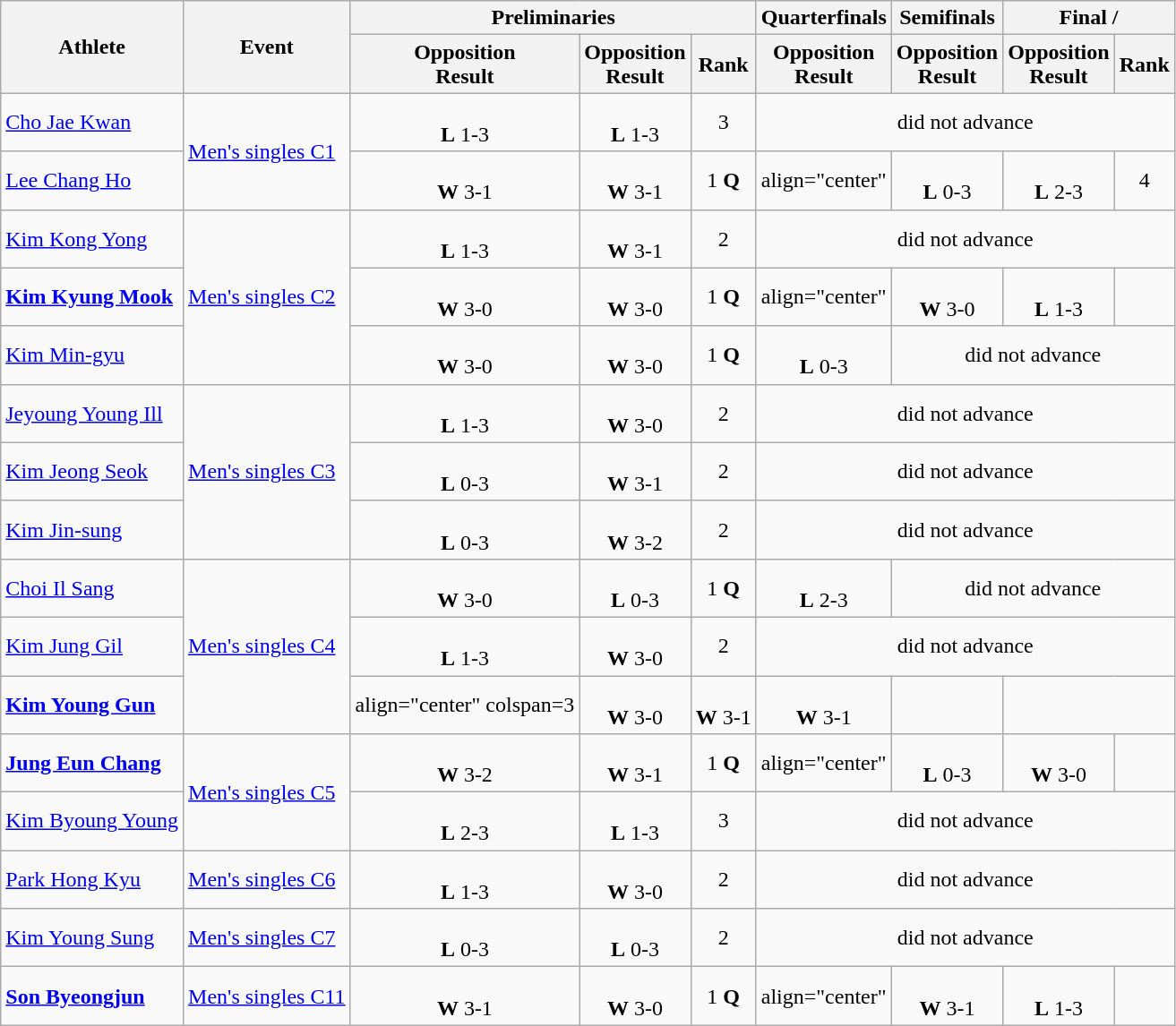<table class=wikitable style>
<tr>
<th rowspan="2">Athlete</th>
<th rowspan="2">Event</th>
<th colspan="3">Preliminaries</th>
<th>Quarterfinals</th>
<th>Semifinals</th>
<th colspan="2">Final / </th>
</tr>
<tr>
<th>Opposition<br>Result</th>
<th>Opposition<br>Result</th>
<th>Rank</th>
<th>Opposition<br>Result</th>
<th>Opposition<br>Result</th>
<th>Opposition<br>Result</th>
<th>Rank</th>
</tr>
<tr>
<td><a href='#'>Cho Jae Kwan</a></td>
<td rowspan=2><a href='#'>Men's singles C1</a></td>
<td align="center"><br><strong>L</strong> 1-3</td>
<td align="center"><br><strong>L</strong> 1-3</td>
<td align="center">3</td>
<td align="center" colspan=4>did not advance</td>
</tr>
<tr>
<td><a href='#'>Lee Chang Ho</a></td>
<td align="center"><br><strong>W</strong> 3-1</td>
<td align="center"><br><strong>W</strong> 3-1</td>
<td align="center">1 <strong>Q</strong></td>
<td>align="center" </td>
<td align="center"><br><strong>L</strong> 0-3</td>
<td align="center"><br><strong>L</strong> 2-3</td>
<td align="center">4</td>
</tr>
<tr>
<td><a href='#'>Kim Kong Yong</a></td>
<td rowspan=3><a href='#'>Men's singles C2</a></td>
<td align="center"><br><strong>L</strong> 1-3</td>
<td align="center"><br><strong>W</strong> 3-1</td>
<td align="center">2</td>
<td align="center" colspan=4>did not advance</td>
</tr>
<tr>
<td><strong><a href='#'>Kim Kyung Mook</a></strong></td>
<td align="center"><br><strong>W</strong> 3-0</td>
<td align="center"><br><strong>W</strong> 3-0</td>
<td align="center">1 <strong>Q</strong></td>
<td>align="center" </td>
<td align="center"><br><strong>W</strong> 3-0</td>
<td align="center"><br><strong>L</strong> 1-3</td>
<td align="center"></td>
</tr>
<tr>
<td><a href='#'>Kim Min-gyu</a></td>
<td align="center"><br><strong>W</strong> 3-0</td>
<td align="center"><br><strong>W</strong> 3-0</td>
<td align="center">1 <strong>Q</strong></td>
<td align="center"><br><strong>L</strong> 0-3</td>
<td align="center" colspan=3>did not advance</td>
</tr>
<tr>
<td><a href='#'>Jeyoung Young Ill</a></td>
<td rowspan=3><a href='#'>Men's singles C3</a></td>
<td align="center"><br><strong>L</strong> 1-3</td>
<td align="center"><br><strong>W</strong> 3-0</td>
<td align="center">2</td>
<td align="center" colspan=4>did not advance</td>
</tr>
<tr>
<td><a href='#'>Kim Jeong Seok</a></td>
<td align="center"><br><strong>L</strong> 0-3</td>
<td align="center"><br><strong>W</strong> 3-1</td>
<td align="center">2</td>
<td align="center" colspan=4>did not advance</td>
</tr>
<tr>
<td><a href='#'>Kim Jin-sung</a></td>
<td align="center"><br><strong>L</strong> 0-3</td>
<td align="center"><br><strong>W</strong> 3-2</td>
<td align="center">2</td>
<td align="center" colspan=4>did not advance</td>
</tr>
<tr>
<td><a href='#'>Choi Il Sang</a></td>
<td rowspan=3><a href='#'>Men's singles C4</a></td>
<td align="center"><br><strong>W</strong> 3-0</td>
<td align="center"><br><strong>L</strong> 0-3</td>
<td align="center">1 <strong>Q</strong></td>
<td align="center"><br><strong>L</strong> 2-3</td>
<td align="center" colspan=3>did not advance</td>
</tr>
<tr>
<td><a href='#'>Kim Jung Gil</a></td>
<td align="center"><br><strong>L</strong> 1-3</td>
<td align="center"><br><strong>W</strong> 3-0</td>
<td align="center">2</td>
<td align="center" colspan=4>did not advance</td>
</tr>
<tr>
<td><strong><a href='#'>Kim Young Gun</a></strong></td>
<td>align="center" colspan=3 </td>
<td align="center"><br><strong>W</strong> 3-0</td>
<td align="center"><br><strong>W</strong> 3-1</td>
<td align="center"><br><strong>W</strong> 3-1</td>
<td align="center"></td>
</tr>
<tr>
<td><strong><a href='#'>Jung Eun Chang</a></strong></td>
<td rowspan=2><a href='#'>Men's singles C5</a></td>
<td align="center"><br><strong>W</strong> 3-2</td>
<td align="center"><br><strong>W</strong> 3-1</td>
<td align="center">1 <strong>Q</strong></td>
<td>align="center" </td>
<td align="center"><br><strong>L</strong> 0-3</td>
<td align="center"><br><strong>W</strong> 3-0</td>
<td align="center"></td>
</tr>
<tr>
<td><a href='#'>Kim Byoung Young</a></td>
<td align="center"><br><strong>L</strong> 2-3</td>
<td align="center"><br><strong>L</strong> 1-3</td>
<td align="center">3</td>
<td align="center" colspan=4>did not advance</td>
</tr>
<tr>
<td><a href='#'>Park Hong Kyu</a></td>
<td><a href='#'>Men's singles C6</a></td>
<td align="center"><br><strong>L</strong> 1-3</td>
<td align="center"><br><strong>W</strong> 3-0</td>
<td align="center">2</td>
<td align="center" colspan=4>did not advance</td>
</tr>
<tr>
<td><a href='#'>Kim Young Sung</a></td>
<td><a href='#'>Men's singles C7</a></td>
<td align="center"><br><strong>L</strong> 0-3</td>
<td align="center"><br><strong>L</strong> 0-3</td>
<td align="center">2</td>
<td align="center" colspan=4>did not advance</td>
</tr>
<tr>
<td><strong><a href='#'>Son Byeongjun</a></strong></td>
<td><a href='#'>Men's singles C11</a></td>
<td align="center"><br><strong>W</strong> 3-1</td>
<td align="center"><br><strong>W</strong> 3-0</td>
<td align="center">1 <strong>Q</strong></td>
<td>align="center" </td>
<td align="center"><br><strong>W</strong> 3-1</td>
<td align="center"><br><strong>L</strong> 1-3</td>
<td align="center"></td>
</tr>
</table>
